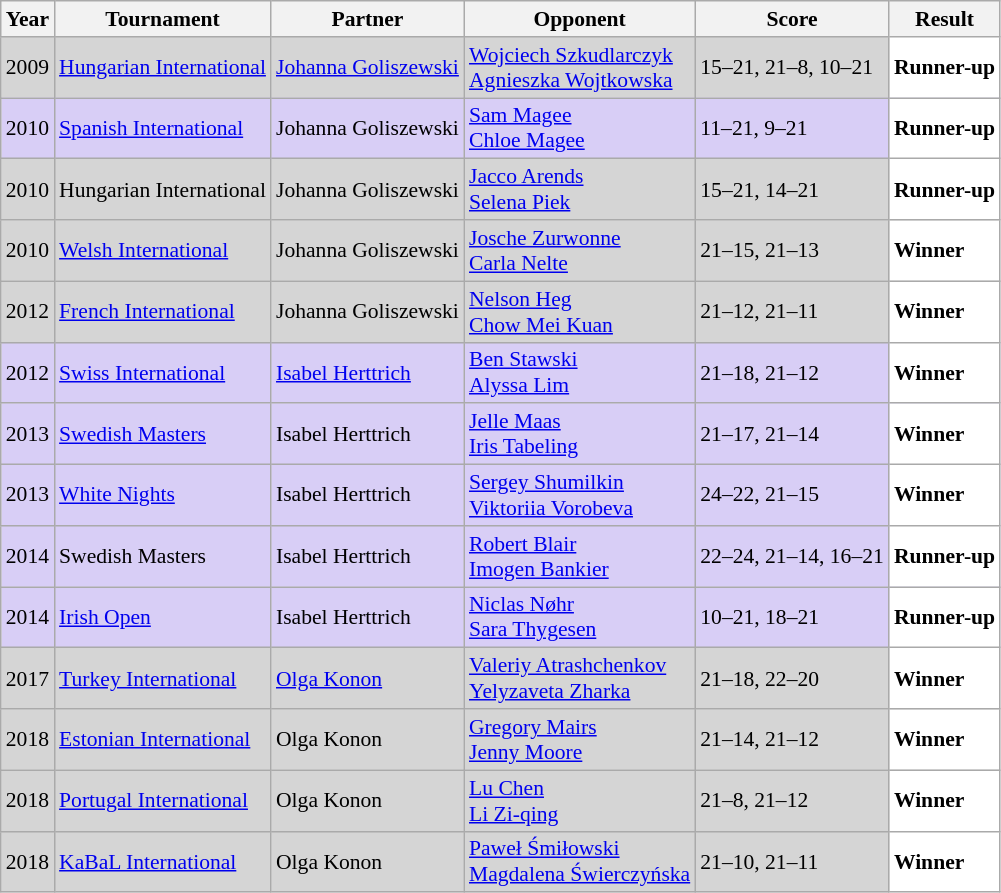<table class="sortable wikitable" style="font-size: 90%;">
<tr>
<th>Year</th>
<th>Tournament</th>
<th>Partner</th>
<th>Opponent</th>
<th>Score</th>
<th>Result</th>
</tr>
<tr style="background:#D5D5D5">
<td align="center">2009</td>
<td align="left"><a href='#'>Hungarian International</a></td>
<td align="left"> <a href='#'>Johanna Goliszewski</a></td>
<td align="left"> <a href='#'>Wojciech Szkudlarczyk</a><br> <a href='#'>Agnieszka Wojtkowska</a></td>
<td align="left">15–21, 21–8, 10–21</td>
<td style="text-align:left; background:white"> <strong>Runner-up</strong></td>
</tr>
<tr style="background:#D8CEF6">
<td align="center">2010</td>
<td align="left"><a href='#'>Spanish International</a></td>
<td align="left"> Johanna Goliszewski</td>
<td align="left"> <a href='#'>Sam Magee</a><br> <a href='#'>Chloe Magee</a></td>
<td align="left">11–21, 9–21</td>
<td style="text-align:left; background:white"> <strong>Runner-up</strong></td>
</tr>
<tr style="background:#D5D5D5">
<td align="center">2010</td>
<td align="left">Hungarian International</td>
<td align="left"> Johanna Goliszewski</td>
<td align="left"> <a href='#'>Jacco Arends</a><br> <a href='#'>Selena Piek</a></td>
<td align="left">15–21, 14–21</td>
<td style="text-align:left; background:white"> <strong>Runner-up</strong></td>
</tr>
<tr style="background:#D5D5D5">
<td align="center">2010</td>
<td align="left"><a href='#'>Welsh International</a></td>
<td align="left"> Johanna Goliszewski</td>
<td align="left"> <a href='#'>Josche Zurwonne</a><br> <a href='#'>Carla Nelte</a></td>
<td align="left">21–15, 21–13</td>
<td style="text-align:left; background:white"> <strong>Winner</strong></td>
</tr>
<tr style="background:#D5D5D5">
<td align="center">2012</td>
<td align="left"><a href='#'>French International</a></td>
<td align="left"> Johanna Goliszewski</td>
<td align="left"> <a href='#'>Nelson Heg</a><br> <a href='#'>Chow Mei Kuan</a></td>
<td align="left">21–12, 21–11</td>
<td style="text-align:left; background:white"> <strong>Winner</strong></td>
</tr>
<tr style="background:#D8CEF6">
<td align="center">2012</td>
<td align="left"><a href='#'>Swiss International</a></td>
<td align="left"> <a href='#'>Isabel Herttrich</a></td>
<td align="left"> <a href='#'>Ben Stawski</a><br> <a href='#'>Alyssa Lim</a></td>
<td align="left">21–18, 21–12</td>
<td style="text-align:left; background:white"> <strong>Winner</strong></td>
</tr>
<tr style="background:#D8CEF6">
<td align="center">2013</td>
<td align="left"><a href='#'>Swedish Masters</a></td>
<td align="left"> Isabel Herttrich</td>
<td align="left"> <a href='#'>Jelle Maas</a><br> <a href='#'>Iris Tabeling</a></td>
<td align="left">21–17, 21–14</td>
<td style="text-align:left; background:white"> <strong>Winner</strong></td>
</tr>
<tr style="background:#D8CEF6">
<td align="center">2013</td>
<td align="left"><a href='#'>White Nights</a></td>
<td align="left"> Isabel Herttrich</td>
<td align="left"> <a href='#'>Sergey Shumilkin</a><br> <a href='#'>Viktoriia Vorobeva</a></td>
<td align="left">24–22, 21–15</td>
<td style="text-align:left; background:white"> <strong>Winner</strong></td>
</tr>
<tr style="background:#D8CEF6">
<td align="center">2014</td>
<td align="left">Swedish Masters</td>
<td align="left"> Isabel Herttrich</td>
<td align="left"> <a href='#'>Robert Blair</a><br> <a href='#'>Imogen Bankier</a></td>
<td align="left">22–24, 21–14, 16–21</td>
<td style="text-align:left; background:white"> <strong>Runner-up</strong></td>
</tr>
<tr style="background:#D8CEF6">
<td align="center">2014</td>
<td align="left"><a href='#'>Irish Open</a></td>
<td align="left"> Isabel Herttrich</td>
<td align="left"> <a href='#'>Niclas Nøhr</a><br> <a href='#'>Sara Thygesen</a></td>
<td align="left">10–21, 18–21</td>
<td style="text-align:left; background:white"> <strong>Runner-up</strong></td>
</tr>
<tr style="background:#D5D5D5">
<td align="center">2017</td>
<td align="left"><a href='#'>Turkey International</a></td>
<td align="left"> <a href='#'>Olga Konon</a></td>
<td align="left"> <a href='#'>Valeriy Atrashchenkov</a><br> <a href='#'>Yelyzaveta Zharka</a></td>
<td align="left">21–18, 22–20</td>
<td style="text-align:left; background:white"> <strong>Winner</strong></td>
</tr>
<tr style="background:#D5D5D5">
<td align="center">2018</td>
<td align="left"><a href='#'>Estonian International</a></td>
<td align="left"> Olga Konon</td>
<td align="left"> <a href='#'>Gregory Mairs</a><br> <a href='#'>Jenny Moore</a></td>
<td align="left">21–14, 21–12</td>
<td style="text-align:left; background:white"> <strong>Winner</strong></td>
</tr>
<tr style="background:#D5D5D5">
<td align="center">2018</td>
<td align="left"><a href='#'>Portugal International</a></td>
<td align="left"> Olga Konon</td>
<td align="left"> <a href='#'>Lu Chen</a><br> <a href='#'>Li Zi-qing</a></td>
<td align="left">21–8, 21–12</td>
<td style="text-align:left; background:white"> <strong>Winner</strong></td>
</tr>
<tr style="background:#D5D5D5">
<td align="center">2018</td>
<td align="left"><a href='#'>KaBaL International</a></td>
<td align="left"> Olga Konon</td>
<td align="left"> <a href='#'>Paweł Śmiłowski</a><br> <a href='#'>Magdalena Świerczyńska</a></td>
<td align="left">21–10, 21–11</td>
<td style="text-align:left; background:white"> <strong>Winner</strong></td>
</tr>
</table>
